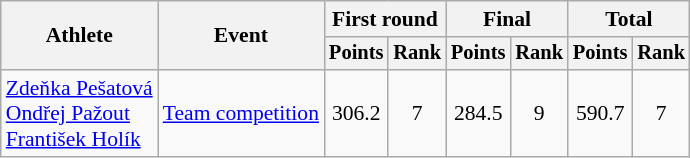<table class="wikitable" style="font-size:90%">
<tr>
<th rowspan=2>Athlete</th>
<th rowspan=2>Event</th>
<th colspan=2>First round</th>
<th colspan=2>Final</th>
<th colspan=2>Total</th>
</tr>
<tr style="font-size:95%">
<th>Points</th>
<th>Rank</th>
<th>Points</th>
<th>Rank</th>
<th>Points</th>
<th>Rank</th>
</tr>
<tr align=center>
<td align=left><a href='#'>Zdeňka Pešatová</a><br><a href='#'>Ondřej Pažout</a><br><a href='#'>František Holík</a></td>
<td align=left><a href='#'>Team competition</a></td>
<td>306.2</td>
<td>7</td>
<td>284.5</td>
<td>9</td>
<td>590.7</td>
<td>7</td>
</tr>
</table>
